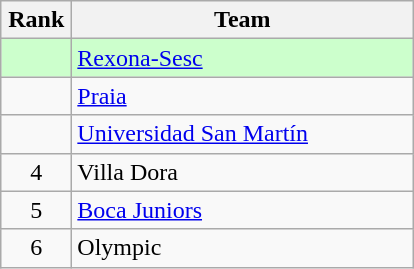<table class="wikitable" style="text-align: center;">
<tr>
<th width=40>Rank</th>
<th width=220>Team</th>
</tr>
<tr bgcolor=#ccffcc align=center>
<td></td>
<td style="text-align:left;"> <a href='#'>Rexona-Sesc</a></td>
</tr>
<tr align=center>
<td></td>
<td style="text-align:left;"> <a href='#'>Praia</a></td>
</tr>
<tr align=center>
<td></td>
<td style="text-align:left;"> <a href='#'>Universidad San Martín</a></td>
</tr>
<tr align=center>
<td>4</td>
<td style="text-align:left;"> Villa Dora</td>
</tr>
<tr align=center>
<td>5</td>
<td style="text-align:left;"> <a href='#'>Boca Juniors</a></td>
</tr>
<tr align=center>
<td>6</td>
<td style="text-align:left;"> Olympic</td>
</tr>
</table>
